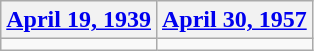<table class=wikitable>
<tr>
<th><a href='#'>April 19, 1939</a></th>
<th><a href='#'>April 30, 1957</a></th>
</tr>
<tr>
<td></td>
<td></td>
</tr>
</table>
